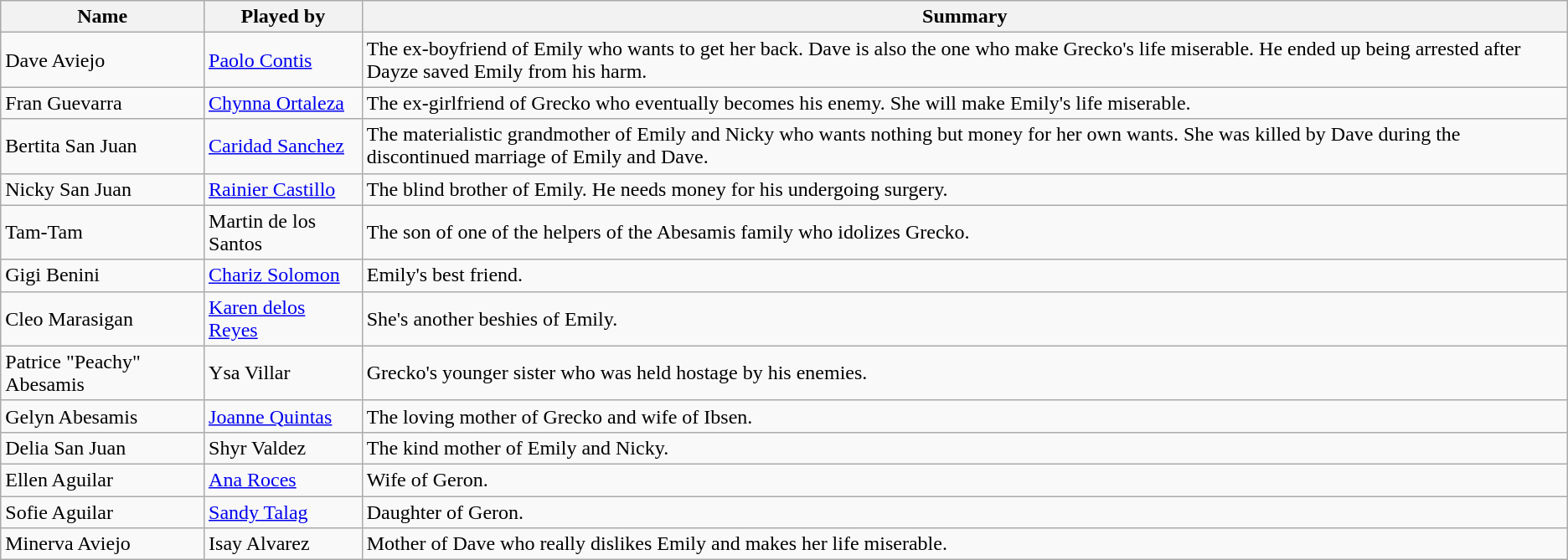<table class="wikitable">
<tr>
<th>Name</th>
<th>Played by</th>
<th>Summary</th>
</tr>
<tr>
<td>Dave Aviejo</td>
<td><a href='#'>Paolo Contis</a></td>
<td>The ex-boyfriend of Emily who wants to get her back. Dave is also the one who make Grecko's life miserable. He ended up being arrested after Dayze saved Emily from his harm.</td>
</tr>
<tr>
<td>Fran Guevarra</td>
<td><a href='#'>Chynna Ortaleza</a></td>
<td>The ex-girlfriend of Grecko who eventually becomes his enemy. She will make Emily's life miserable.</td>
</tr>
<tr>
<td>Bertita San Juan</td>
<td><a href='#'>Caridad Sanchez</a></td>
<td>The materialistic grandmother of Emily and Nicky who wants nothing but money for her own wants. She was killed by Dave during the discontinued marriage of Emily and Dave.</td>
</tr>
<tr>
<td>Nicky San Juan</td>
<td><a href='#'>Rainier Castillo</a></td>
<td>The blind brother of Emily. He needs money for his undergoing surgery.</td>
</tr>
<tr>
<td>Tam-Tam</td>
<td>Martin de los Santos</td>
<td>The son of one of the helpers of the Abesamis family who idolizes Grecko.</td>
</tr>
<tr>
<td>Gigi Benini</td>
<td><a href='#'>Chariz Solomon</a></td>
<td>Emily's best friend.</td>
</tr>
<tr>
<td>Cleo Marasigan</td>
<td><a href='#'>Karen delos Reyes</a></td>
<td>She's another beshies of Emily.</td>
</tr>
<tr>
<td>Patrice "Peachy" Abesamis</td>
<td>Ysa Villar</td>
<td>Grecko's younger sister who was held hostage by his enemies.</td>
</tr>
<tr>
<td>Gelyn Abesamis</td>
<td><a href='#'>Joanne Quintas</a></td>
<td>The loving mother of Grecko and wife of Ibsen.</td>
</tr>
<tr>
<td>Delia San Juan</td>
<td>Shyr Valdez</td>
<td>The kind mother of Emily and Nicky.</td>
</tr>
<tr>
<td>Ellen Aguilar</td>
<td><a href='#'>Ana Roces</a></td>
<td>Wife of Geron.</td>
</tr>
<tr>
<td>Sofie Aguilar</td>
<td><a href='#'>Sandy Talag</a></td>
<td>Daughter of Geron.</td>
</tr>
<tr>
<td>Minerva Aviejo</td>
<td>Isay Alvarez</td>
<td>Mother of Dave who really dislikes Emily and makes her life miserable.</td>
</tr>
</table>
